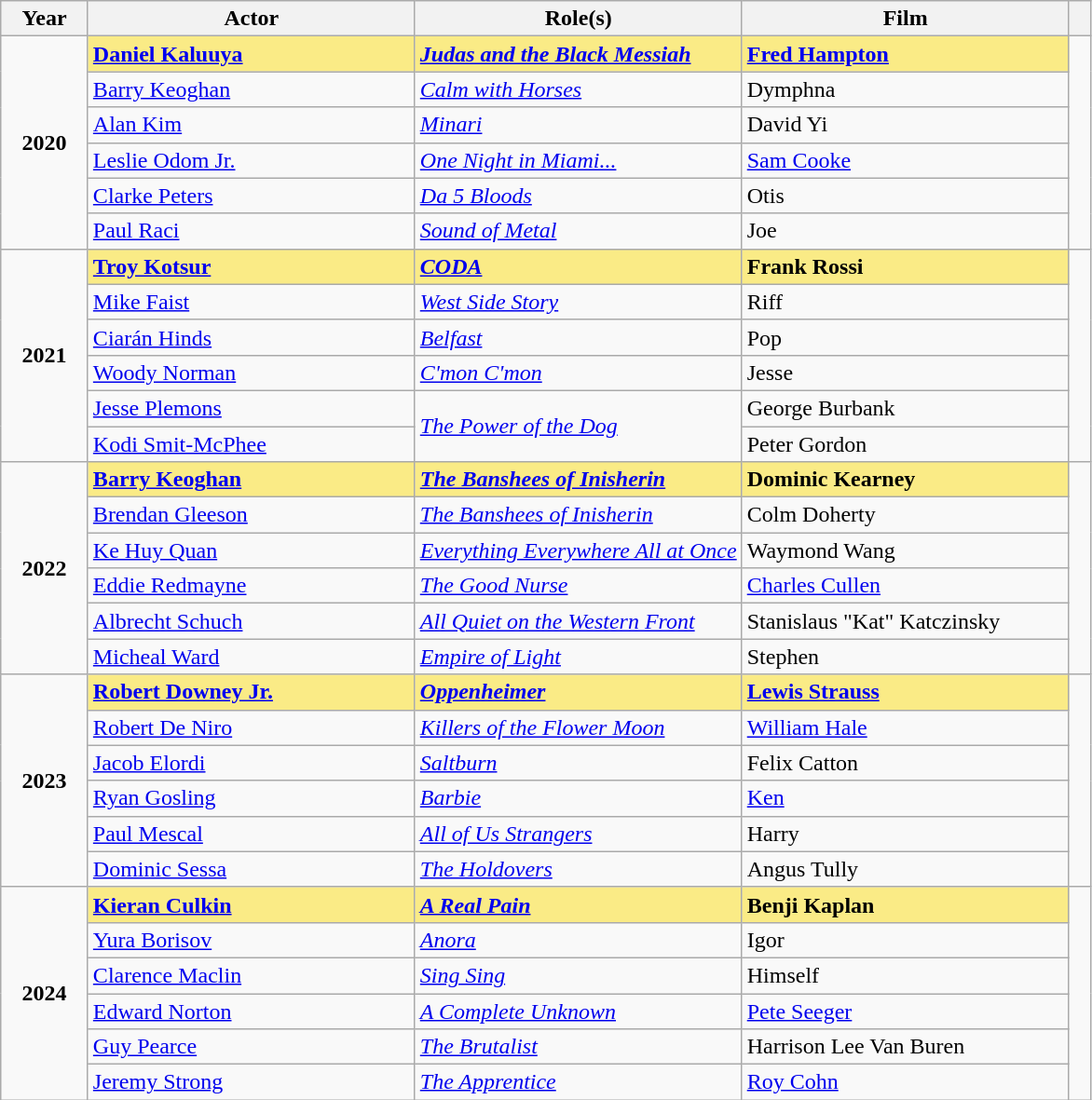<table class="wikitable sortable">
<tr>
<th scope="col" style="width:8%;">Year</th>
<th scope="col" style="width:30%;">Actor</th>
<th scope="col" style="width:30%;">Role(s)</th>
<th scope="col" style="width:30%;">Film</th>
<th scope="col" style="width:2%;" class="unsortable"></th>
</tr>
<tr>
<td rowspan="6", align=center><strong>2020</strong><br></td>
<td style="background:#FAEB86"><strong><a href='#'>Daniel Kaluuya</a></strong></td>
<td style="background:#FAEB86"><strong><em><a href='#'>Judas and the Black Messiah</a></em></strong></td>
<td style="background:#FAEB86"><strong><a href='#'>Fred Hampton</a></strong></td>
<td rowspan=6></td>
</tr>
<tr>
<td><a href='#'>Barry Keoghan</a></td>
<td><em><a href='#'>Calm with Horses</a></em></td>
<td>Dymphna</td>
</tr>
<tr>
<td><a href='#'>Alan Kim</a></td>
<td><em><a href='#'>Minari</a></em></td>
<td>David Yi</td>
</tr>
<tr>
<td><a href='#'>Leslie Odom Jr.</a></td>
<td><em><a href='#'>One Night in Miami...</a></em></td>
<td><a href='#'>Sam Cooke</a></td>
</tr>
<tr>
<td><a href='#'>Clarke Peters</a></td>
<td><em><a href='#'>Da 5 Bloods</a></em></td>
<td>Otis</td>
</tr>
<tr>
<td><a href='#'>Paul Raci</a></td>
<td><em><a href='#'>Sound of Metal</a></em></td>
<td>Joe</td>
</tr>
<tr>
<td rowspan="6", align=center><strong>2021</strong><br></td>
<td style="background:#FAEB86"><strong><a href='#'>Troy Kotsur</a></strong></td>
<td style="background:#FAEB86"><strong><em><a href='#'>CODA</a></em></strong></td>
<td style="background:#FAEB86"><strong>Frank Rossi</strong></td>
<td rowspan=6></td>
</tr>
<tr>
<td><a href='#'>Mike Faist</a></td>
<td><em><a href='#'>West Side Story</a></em></td>
<td>Riff</td>
</tr>
<tr>
<td><a href='#'>Ciarán Hinds</a></td>
<td><em><a href='#'>Belfast</a></em></td>
<td>Pop</td>
</tr>
<tr>
<td><a href='#'>Woody Norman</a></td>
<td><em><a href='#'>C'mon C'mon</a></em></td>
<td>Jesse</td>
</tr>
<tr>
<td><a href='#'>Jesse Plemons</a></td>
<td rowspan="2"><em><a href='#'>The Power of the Dog</a></em></td>
<td>George Burbank</td>
</tr>
<tr>
<td><a href='#'>Kodi Smit-McPhee</a></td>
<td>Peter Gordon</td>
</tr>
<tr>
<td rowspan="6", align=center><strong>2022</strong><br></td>
<td style="background:#FAEB86"><strong><a href='#'>Barry Keoghan</a></strong></td>
<td style="background:#FAEB86"><strong><em><a href='#'>The Banshees of Inisherin</a></em></strong></td>
<td style="background:#FAEB86"><strong>Dominic Kearney</strong></td>
<td rowspan=6></td>
</tr>
<tr>
<td><a href='#'>Brendan Gleeson</a></td>
<td><em><a href='#'>The Banshees of Inisherin</a></em></td>
<td>Colm Doherty</td>
</tr>
<tr>
<td><a href='#'>Ke Huy Quan</a></td>
<td><em><a href='#'>Everything Everywhere All at Once</a></em></td>
<td>Waymond Wang</td>
</tr>
<tr>
<td><a href='#'>Eddie Redmayne</a></td>
<td><em><a href='#'>The Good Nurse</a></em></td>
<td><a href='#'>Charles Cullen</a></td>
</tr>
<tr>
<td><a href='#'>Albrecht Schuch</a></td>
<td><em><a href='#'>All Quiet on the Western Front</a></em></td>
<td>Stanislaus "Kat" Katczinsky</td>
</tr>
<tr>
<td><a href='#'>Micheal Ward</a></td>
<td><em><a href='#'>Empire of Light</a></em></td>
<td>Stephen</td>
</tr>
<tr>
<td rowspan="6", align=center><strong>2023</strong><br></td>
<td style="background:#FAEB86"><strong><a href='#'>Robert Downey Jr.</a></strong></td>
<td style="background:#FAEB86"><strong><em><a href='#'>Oppenheimer</a></em></strong></td>
<td style="background:#FAEB86"><strong><a href='#'>Lewis Strauss</a></strong></td>
<td rowspan=6></td>
</tr>
<tr>
<td><a href='#'>Robert De Niro</a></td>
<td><em><a href='#'>Killers of the Flower Moon</a></em></td>
<td><a href='#'>William Hale</a></td>
</tr>
<tr>
<td><a href='#'>Jacob Elordi</a></td>
<td><em><a href='#'>Saltburn</a></em></td>
<td>Felix Catton</td>
</tr>
<tr>
<td><a href='#'>Ryan Gosling</a></td>
<td><em><a href='#'>Barbie</a></em></td>
<td><a href='#'>Ken</a></td>
</tr>
<tr>
<td><a href='#'>Paul Mescal</a></td>
<td><em><a href='#'>All of Us Strangers</a></em></td>
<td>Harry</td>
</tr>
<tr>
<td><a href='#'>Dominic Sessa</a></td>
<td><em><a href='#'>The Holdovers</a></em></td>
<td>Angus Tully</td>
</tr>
<tr>
<td rowspan="6", align=center><strong>2024</strong><br></td>
<td style="background:#FAEB86"><strong><a href='#'>Kieran Culkin</a></strong></td>
<td style="background:#FAEB86"><strong><em><a href='#'>A Real Pain</a></em></strong></td>
<td style="background:#FAEB86"><strong>Benji Kaplan</strong></td>
<td rowspan=6></td>
</tr>
<tr>
<td><a href='#'>Yura Borisov</a></td>
<td><em><a href='#'>Anora</a></em></td>
<td>Igor</td>
</tr>
<tr>
<td><a href='#'>Clarence Maclin</a></td>
<td><em><a href='#'>Sing Sing</a></em></td>
<td>Himself</td>
</tr>
<tr>
<td><a href='#'>Edward Norton</a></td>
<td><em><a href='#'>A Complete Unknown</a></em></td>
<td><a href='#'>Pete Seeger</a></td>
</tr>
<tr>
<td><a href='#'>Guy Pearce</a></td>
<td><em><a href='#'>The Brutalist</a></em></td>
<td>Harrison Lee Van Buren</td>
</tr>
<tr>
<td><a href='#'>Jeremy Strong</a></td>
<td><em><a href='#'>The Apprentice</a></em></td>
<td><a href='#'>Roy Cohn</a></td>
</tr>
</table>
